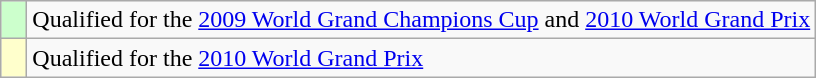<table class="wikitable" style="text-align: left;">
<tr>
<td width=10px center bgcolor=#ccffcc></td>
<td>Qualified for the <a href='#'>2009 World Grand Champions Cup</a> and <a href='#'>2010 World Grand Prix</a></td>
</tr>
<tr>
<td width=10px bgcolor=#ffffcc></td>
<td>Qualified for the <a href='#'>2010 World Grand Prix</a></td>
</tr>
</table>
